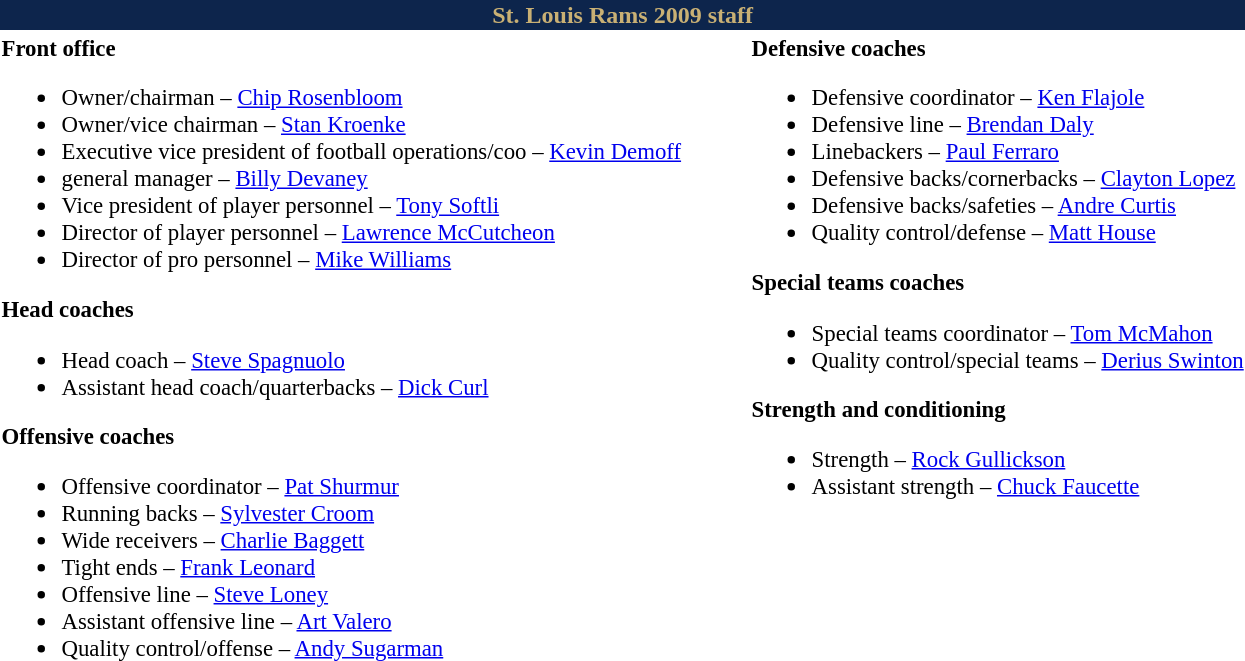<table class="toccolours" style="text-align: left;">
<tr>
<th colspan="7" style="background-color: #0d254c; color: #c9b074; text-align: center;">St. Louis Rams 2009 staff</th>
</tr>
<tr>
<td style="font-size: 95%;" valign="top"><strong>Front office</strong><br><ul><li>Owner/chairman – <a href='#'>Chip Rosenbloom</a></li><li>Owner/vice chairman – <a href='#'>Stan Kroenke</a></li><li>Executive vice president of football operations/coo – <a href='#'>Kevin Demoff</a></li><li>general manager – <a href='#'>Billy Devaney</a></li><li>Vice president of player personnel – <a href='#'>Tony Softli</a></li><li>Director of player personnel – <a href='#'>Lawrence McCutcheon</a></li><li>Director of pro personnel – <a href='#'>Mike Williams</a></li></ul><strong>Head coaches</strong><ul><li>Head coach – <a href='#'>Steve Spagnuolo</a></li><li>Assistant head coach/quarterbacks – <a href='#'>Dick Curl</a></li></ul><strong>Offensive coaches</strong><ul><li>Offensive coordinator – <a href='#'>Pat Shurmur</a></li><li>Running backs – <a href='#'>Sylvester Croom</a></li><li>Wide receivers – <a href='#'>Charlie Baggett</a></li><li>Tight ends – <a href='#'>Frank Leonard</a></li><li>Offensive line – <a href='#'>Steve Loney</a></li><li>Assistant offensive line – <a href='#'>Art Valero</a></li><li>Quality control/offense – <a href='#'>Andy Sugarman</a></li></ul></td>
<td width="35"> </td>
<td valign="top"></td>
<td style="font-size: 95%;" valign="top"><strong>Defensive coaches</strong><br><ul><li>Defensive coordinator – <a href='#'>Ken Flajole</a></li><li>Defensive line – <a href='#'>Brendan Daly</a></li><li>Linebackers – <a href='#'>Paul Ferraro</a></li><li>Defensive backs/cornerbacks – <a href='#'>Clayton Lopez</a></li><li>Defensive backs/safeties – <a href='#'>Andre Curtis</a></li><li>Quality control/defense – <a href='#'>Matt House</a></li></ul><strong>Special teams coaches</strong><ul><li>Special teams coordinator – <a href='#'>Tom McMahon</a></li><li>Quality control/special teams – <a href='#'>Derius Swinton</a></li></ul><strong>Strength and conditioning</strong><ul><li>Strength – <a href='#'>Rock Gullickson</a></li><li>Assistant strength – <a href='#'>Chuck Faucette</a></li></ul></td>
</tr>
</table>
